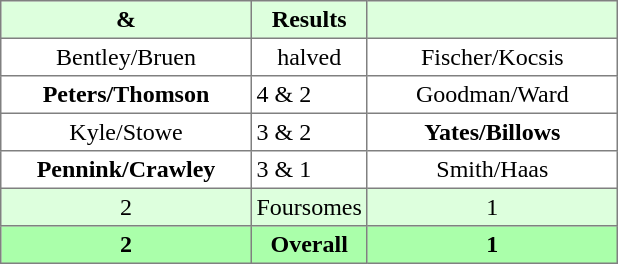<table border="1" cellpadding="3" style="border-collapse:collapse; text-align:center;">
<tr style="background:#ddffdd;">
<th width=160> & </th>
<th>Results</th>
<th width=160></th>
</tr>
<tr>
<td>Bentley/Bruen</td>
<td>halved</td>
<td>Fischer/Kocsis</td>
</tr>
<tr>
<td><strong>Peters/Thomson</strong></td>
<td align=left> 4 & 2</td>
<td>Goodman/Ward</td>
</tr>
<tr>
<td>Kyle/Stowe</td>
<td align=left> 3 & 2</td>
<td><strong>Yates/Billows</strong></td>
</tr>
<tr>
<td><strong>Pennink/Crawley</strong></td>
<td align=left> 3 & 1</td>
<td>Smith/Haas</td>
</tr>
<tr style="background:#ddffdd;">
<td>2</td>
<td>Foursomes</td>
<td>1</td>
</tr>
<tr style="background:#aaffaa;">
<th>2</th>
<th>Overall</th>
<th>1</th>
</tr>
</table>
